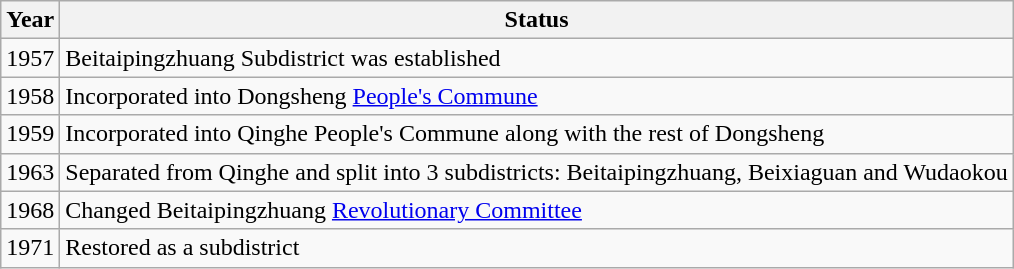<table class="wikitable">
<tr>
<th>Year</th>
<th>Status</th>
</tr>
<tr>
<td>1957</td>
<td>Beitaipingzhuang Subdistrict was established</td>
</tr>
<tr>
<td>1958</td>
<td>Incorporated into Dongsheng <a href='#'>People's Commune</a></td>
</tr>
<tr>
<td>1959</td>
<td>Incorporated into Qinghe People's Commune along with the rest of Dongsheng</td>
</tr>
<tr>
<td>1963</td>
<td>Separated from Qinghe and split into 3 subdistricts: Beitaipingzhuang, Beixiaguan and Wudaokou</td>
</tr>
<tr>
<td>1968</td>
<td>Changed Beitaipingzhuang <a href='#'>Revolutionary Committee</a></td>
</tr>
<tr>
<td>1971</td>
<td>Restored as a subdistrict</td>
</tr>
</table>
